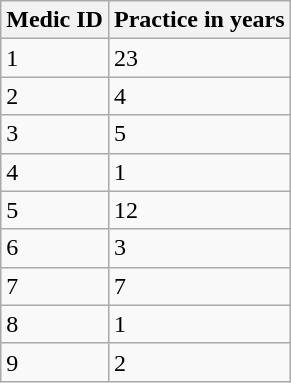<table class="wikitable">
<tr>
<th>Medic ID</th>
<th>Practice in years</th>
</tr>
<tr>
<td>1</td>
<td>23</td>
</tr>
<tr>
<td>2</td>
<td>4</td>
</tr>
<tr>
<td>3</td>
<td>5</td>
</tr>
<tr>
<td>4</td>
<td>1</td>
</tr>
<tr>
<td>5</td>
<td>12</td>
</tr>
<tr>
<td>6</td>
<td>3</td>
</tr>
<tr>
<td>7</td>
<td>7</td>
</tr>
<tr>
<td>8</td>
<td>1</td>
</tr>
<tr>
<td>9</td>
<td>2</td>
</tr>
</table>
